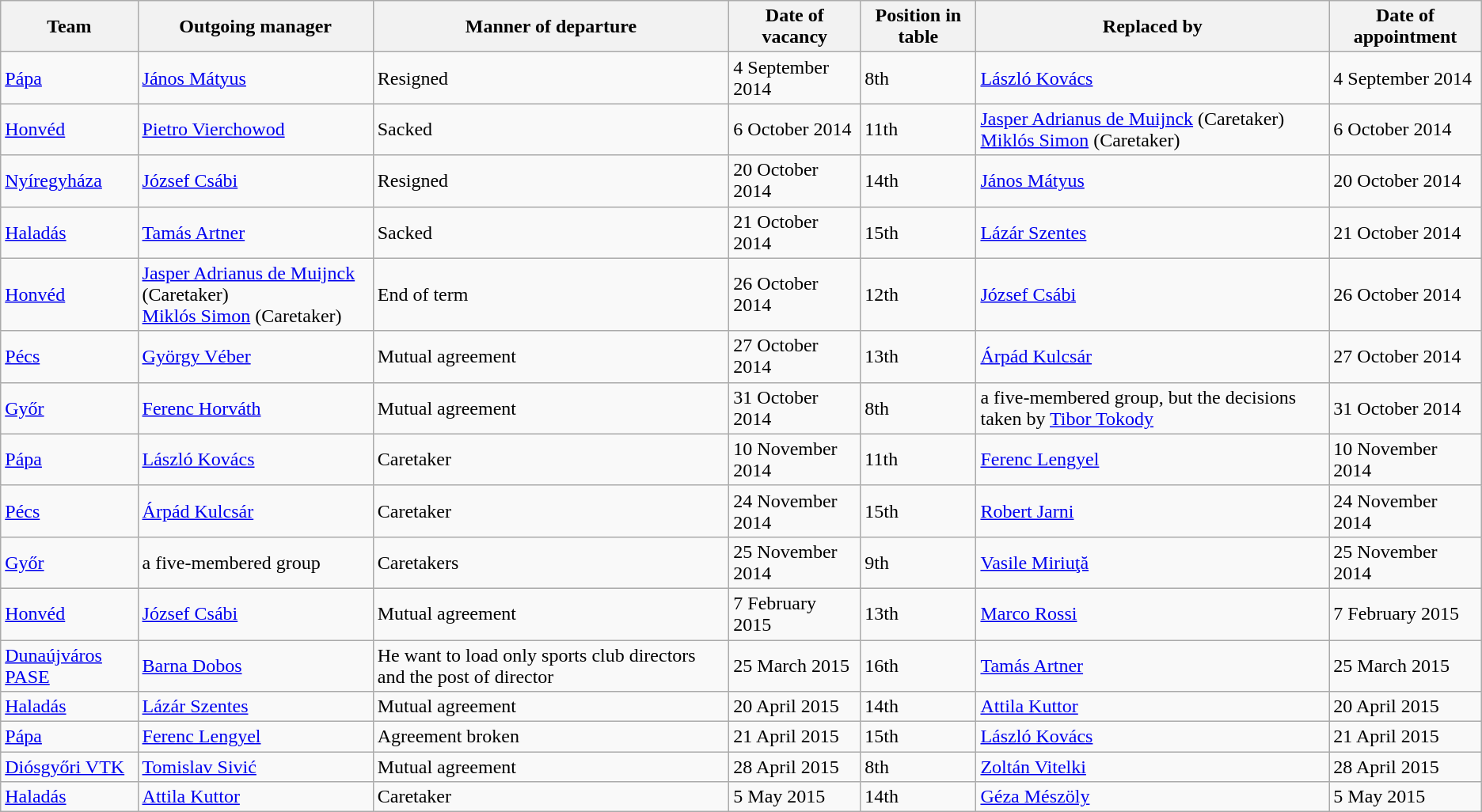<table class="wikitable">
<tr>
<th>Team</th>
<th>Outgoing manager</th>
<th>Manner of departure</th>
<th>Date of vacancy</th>
<th>Position in table</th>
<th>Replaced by</th>
<th>Date of appointment</th>
</tr>
<tr>
<td align=left><a href='#'>Pápa</a></td>
<td align=left> <a href='#'>János Mátyus</a></td>
<td>Resigned</td>
<td>4 September 2014</td>
<td>8th</td>
<td align=left> <a href='#'>László Kovács</a></td>
<td>4 September 2014</td>
</tr>
<tr>
<td align=left><a href='#'>Honvéd</a></td>
<td align=left> <a href='#'>Pietro Vierchowod</a></td>
<td>Sacked</td>
<td>6 October 2014</td>
<td>11th</td>
<td align=left> <a href='#'>Jasper Adrianus de Muijnck</a> (Caretaker)<br> <a href='#'>Miklós Simon</a> (Caretaker)</td>
<td>6 October 2014</td>
</tr>
<tr>
<td align=left><a href='#'>Nyíregyháza</a></td>
<td align=left> <a href='#'>József Csábi</a></td>
<td>Resigned</td>
<td>20 October 2014</td>
<td>14th</td>
<td align=left> <a href='#'>János Mátyus</a></td>
<td>20 October 2014</td>
</tr>
<tr>
<td align=left><a href='#'>Haladás</a></td>
<td align=left> <a href='#'>Tamás Artner</a></td>
<td>Sacked</td>
<td>21 October 2014</td>
<td>15th</td>
<td align=left> <a href='#'>Lázár Szentes</a></td>
<td>21 October 2014</td>
</tr>
<tr>
<td align=left><a href='#'>Honvéd</a></td>
<td align=left> <a href='#'>Jasper Adrianus de Muijnck</a> (Caretaker)<br> <a href='#'>Miklós Simon</a> (Caretaker)</td>
<td>End of term</td>
<td>26 October 2014</td>
<td>12th</td>
<td align=left> <a href='#'>József Csábi</a></td>
<td>26 October 2014</td>
</tr>
<tr>
<td align=left><a href='#'>Pécs</a></td>
<td align=left> <a href='#'>György Véber</a></td>
<td>Mutual agreement</td>
<td>27 October 2014</td>
<td>13th</td>
<td align=left> <a href='#'>Árpád Kulcsár</a></td>
<td>27 October 2014</td>
</tr>
<tr>
<td align=left><a href='#'>Győr</a></td>
<td align=left> <a href='#'>Ferenc Horváth</a></td>
<td>Mutual agreement</td>
<td>31 October 2014</td>
<td>8th</td>
<td align=left>a five-membered group, but the decisions taken by  <a href='#'>Tibor Tokody</a></td>
<td>31 October 2014</td>
</tr>
<tr>
<td align=left><a href='#'>Pápa</a></td>
<td align=left> <a href='#'>László Kovács</a></td>
<td>Caretaker</td>
<td>10 November 2014</td>
<td>11th</td>
<td align=left> <a href='#'>Ferenc Lengyel</a></td>
<td>10 November 2014</td>
</tr>
<tr>
<td align=left><a href='#'>Pécs</a></td>
<td align=left> <a href='#'>Árpád Kulcsár</a></td>
<td>Caretaker</td>
<td>24 November 2014</td>
<td>15th</td>
<td align=left> <a href='#'>Robert Jarni</a></td>
<td>24 November 2014</td>
</tr>
<tr>
<td align=left><a href='#'>Győr</a></td>
<td align=left>a five-membered group</td>
<td>Caretakers</td>
<td>25 November 2014</td>
<td>9th</td>
<td align=left> <a href='#'>Vasile Miriuţă</a></td>
<td>25 November 2014</td>
</tr>
<tr>
<td align=left><a href='#'>Honvéd</a></td>
<td align=left> <a href='#'>József Csábi</a></td>
<td>Mutual agreement</td>
<td>7 February 2015</td>
<td>13th</td>
<td align=left> <a href='#'>Marco Rossi</a></td>
<td>7 February 2015</td>
</tr>
<tr>
<td align=left><a href='#'>Dunaújváros PASE</a></td>
<td align=left> <a href='#'>Barna Dobos</a></td>
<td>He want to load only sports club directors and the post of director</td>
<td>25 March 2015</td>
<td>16th</td>
<td align=left> <a href='#'>Tamás Artner</a></td>
<td>25 March 2015</td>
</tr>
<tr>
<td align=left><a href='#'>Haladás</a></td>
<td align=left> <a href='#'>Lázár Szentes</a></td>
<td>Mutual agreement</td>
<td>20 April 2015</td>
<td>14th</td>
<td align=left> <a href='#'>Attila Kuttor</a></td>
<td>20 April 2015</td>
</tr>
<tr>
<td align=left><a href='#'>Pápa</a></td>
<td align=left> <a href='#'>Ferenc Lengyel</a></td>
<td>Agreement broken</td>
<td>21 April 2015</td>
<td>15th</td>
<td align=left> <a href='#'>László Kovács</a></td>
<td>21 April 2015</td>
</tr>
<tr>
<td align=left><a href='#'>Diósgyőri VTK</a></td>
<td align=left> <a href='#'>Tomislav Sivić</a></td>
<td>Mutual agreement</td>
<td>28 April 2015</td>
<td>8th</td>
<td align=left> <a href='#'>Zoltán Vitelki</a></td>
<td>28 April 2015</td>
</tr>
<tr>
<td align=left><a href='#'>Haladás</a></td>
<td align=left> <a href='#'>Attila Kuttor</a></td>
<td>Caretaker</td>
<td>5 May 2015</td>
<td>14th</td>
<td align=left> <a href='#'>Géza Mészöly</a></td>
<td>5 May 2015</td>
</tr>
</table>
